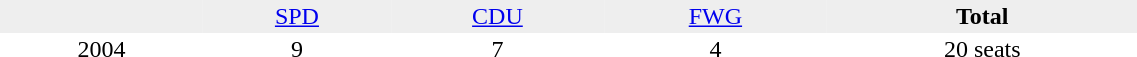<table border="0" cellpadding="2" cellspacing="0" width="60%">
<tr bgcolor="#eeeeee" align="center">
<td></td>
<td><a href='#'>SPD</a></td>
<td><a href='#'>CDU</a></td>
<td><a href='#'>FWG</a></td>
<td><strong>Total</strong></td>
</tr>
<tr align="center">
<td>2004</td>
<td>9</td>
<td>7</td>
<td>4</td>
<td>20 seats</td>
</tr>
</table>
